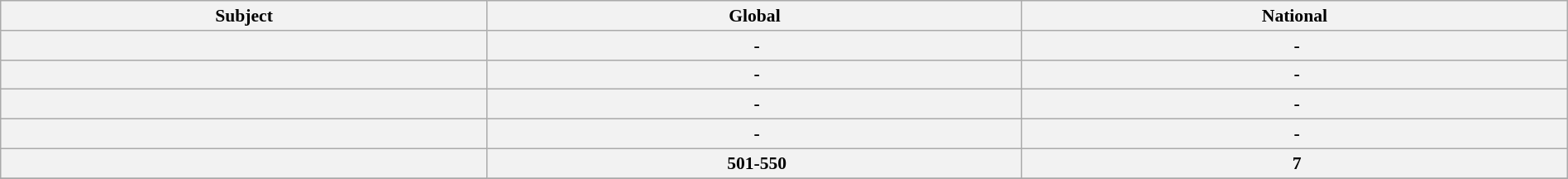<table class="wikitable sortable" style="width: 100%; font-size: 90%">
<tr>
<th>Subject</th>
<th>Global</th>
<th>National</th>
</tr>
<tr>
<th></th>
<th data-sort-value="-"> -</th>
<th data-sort-value="3"> -</th>
</tr>
<tr>
<th></th>
<th data-sort-value="-"> -</th>
<th data-sort-value="-"> -</th>
</tr>
<tr>
<th></th>
<th data-sort-value="-"> -</th>
<th data-sort-value="-"> -</th>
</tr>
<tr>
<th></th>
<th data-sort-value="-"> -</th>
<th data-sort-value="-"> -</th>
</tr>
<tr>
<th></th>
<th data-sort-value="501-550"> 501-550</th>
<th data-sort-value="7"> 7</th>
</tr>
<tr>
</tr>
</table>
